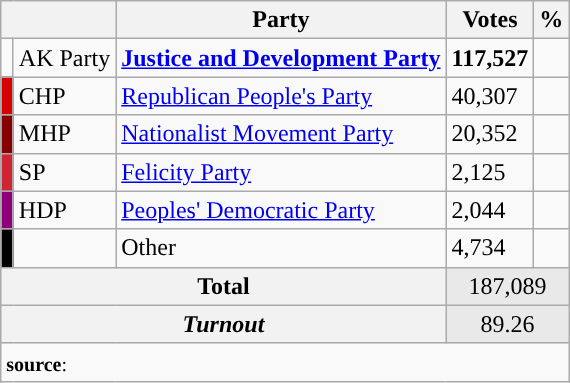<table class="wikitable">
<tr>
<th colspan="2" align="center"></th>
<th align="center">Party</th>
<th align="center">Votes</th>
<th align="center">%</th>
</tr>
<tr align="left">
<td></td>
<td>AK Party</td>
<td><strong><a href='#'>Justice and Development Party</a></strong></td>
<td><strong>117,527</strong></td>
<td><strong></strong></td>
</tr>
<tr align="left">
<td bgcolor="#d50000" width="1"></td>
<td>CHP</td>
<td><a href='#'>Republican People's Party</a></td>
<td>40,307</td>
<td></td>
</tr>
<tr align="left">
<td bgcolor="#870000" width="1"></td>
<td>MHP</td>
<td><a href='#'>Nationalist Movement Party</a></td>
<td>20,352</td>
<td></td>
</tr>
<tr align="left">
<td bgcolor="#D02433" width="1"></td>
<td>SP</td>
<td><a href='#'>Felicity Party</a></td>
<td>2,125</td>
<td></td>
</tr>
<tr align="left">
<td bgcolor="#91007B" width="1"></td>
<td>HDP</td>
<td><a href='#'>Peoples' Democratic Party</a></td>
<td>2,044</td>
<td></td>
</tr>
<tr align="left">
<td bgcolor=" " width="1"></td>
<td></td>
<td>Other</td>
<td>4,734</td>
<td></td>
</tr>
<tr align="left" style="background-color:#E9E9E9">
<th colspan="3" align="center"><strong>Total</strong></th>
<td colspan="5" align="center">187,089</td>
</tr>
<tr align="left" style="background-color:#E9E9E9">
<th colspan="3" align="center"><em>Turnout</em></th>
<td colspan="5" align="center">89.26</td>
</tr>
<tr>
<td colspan="9" align="left"><small><strong>source</strong>: </small></td>
</tr>
</table>
